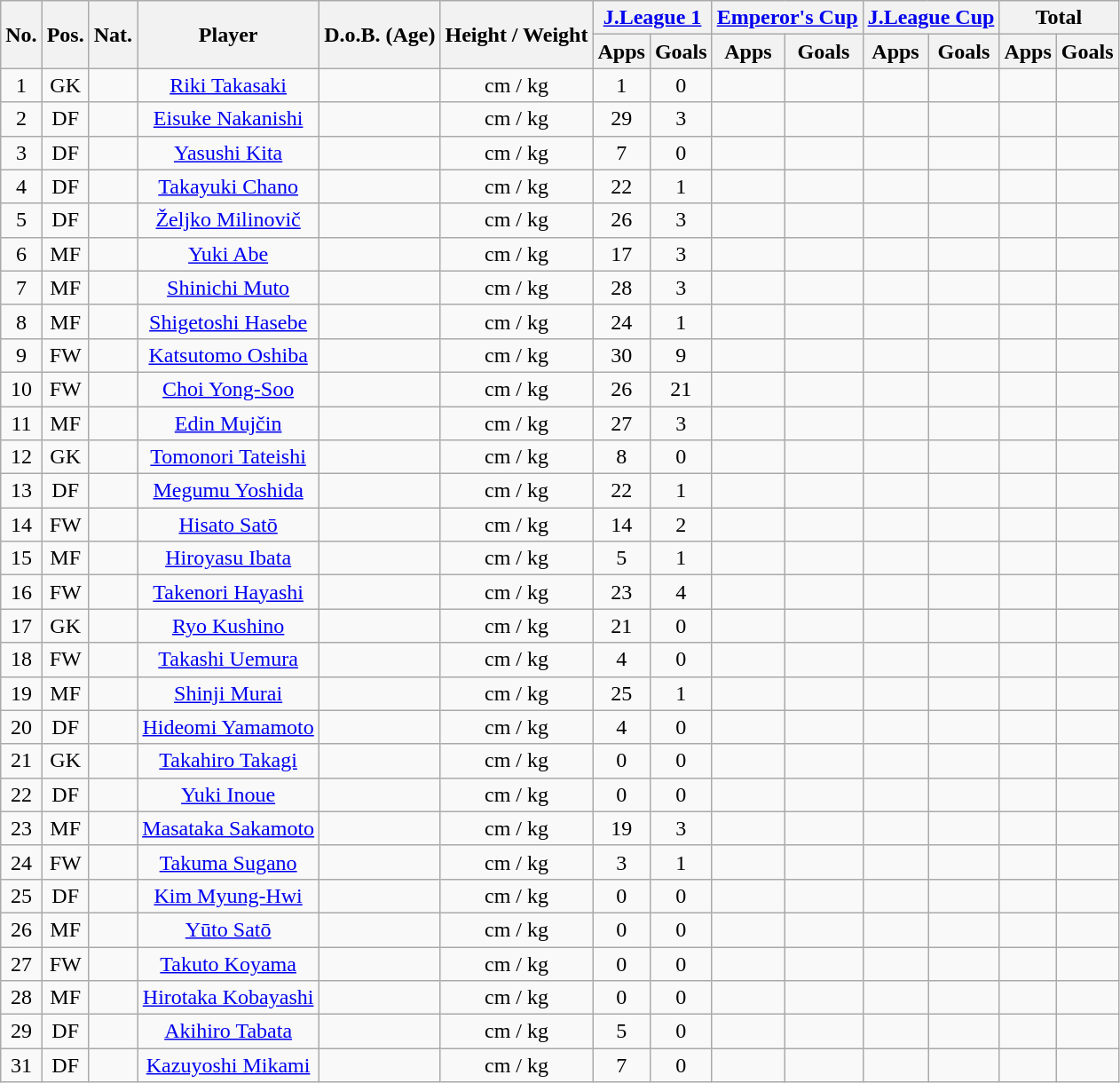<table class="wikitable" style="text-align:center;">
<tr>
<th rowspan="2">No.</th>
<th rowspan="2">Pos.</th>
<th rowspan="2">Nat.</th>
<th rowspan="2">Player</th>
<th rowspan="2">D.o.B. (Age)</th>
<th rowspan="2">Height / Weight</th>
<th colspan="2"><a href='#'>J.League 1</a></th>
<th colspan="2"><a href='#'>Emperor's Cup</a></th>
<th colspan="2"><a href='#'>J.League Cup</a></th>
<th colspan="2">Total</th>
</tr>
<tr>
<th>Apps</th>
<th>Goals</th>
<th>Apps</th>
<th>Goals</th>
<th>Apps</th>
<th>Goals</th>
<th>Apps</th>
<th>Goals</th>
</tr>
<tr>
<td>1</td>
<td>GK</td>
<td></td>
<td><a href='#'>Riki Takasaki</a></td>
<td></td>
<td>cm / kg</td>
<td>1</td>
<td>0</td>
<td></td>
<td></td>
<td></td>
<td></td>
<td></td>
<td></td>
</tr>
<tr>
<td>2</td>
<td>DF</td>
<td></td>
<td><a href='#'>Eisuke Nakanishi</a></td>
<td></td>
<td>cm / kg</td>
<td>29</td>
<td>3</td>
<td></td>
<td></td>
<td></td>
<td></td>
<td></td>
<td></td>
</tr>
<tr>
<td>3</td>
<td>DF</td>
<td></td>
<td><a href='#'>Yasushi Kita</a></td>
<td></td>
<td>cm / kg</td>
<td>7</td>
<td>0</td>
<td></td>
<td></td>
<td></td>
<td></td>
<td></td>
<td></td>
</tr>
<tr>
<td>4</td>
<td>DF</td>
<td></td>
<td><a href='#'>Takayuki Chano</a></td>
<td></td>
<td>cm / kg</td>
<td>22</td>
<td>1</td>
<td></td>
<td></td>
<td></td>
<td></td>
<td></td>
<td></td>
</tr>
<tr>
<td>5</td>
<td>DF</td>
<td></td>
<td><a href='#'>Željko Milinovič</a></td>
<td></td>
<td>cm / kg</td>
<td>26</td>
<td>3</td>
<td></td>
<td></td>
<td></td>
<td></td>
<td></td>
<td></td>
</tr>
<tr>
<td>6</td>
<td>MF</td>
<td></td>
<td><a href='#'>Yuki Abe</a></td>
<td></td>
<td>cm / kg</td>
<td>17</td>
<td>3</td>
<td></td>
<td></td>
<td></td>
<td></td>
<td></td>
<td></td>
</tr>
<tr>
<td>7</td>
<td>MF</td>
<td></td>
<td><a href='#'>Shinichi Muto</a></td>
<td></td>
<td>cm / kg</td>
<td>28</td>
<td>3</td>
<td></td>
<td></td>
<td></td>
<td></td>
<td></td>
<td></td>
</tr>
<tr>
<td>8</td>
<td>MF</td>
<td></td>
<td><a href='#'>Shigetoshi Hasebe</a></td>
<td></td>
<td>cm / kg</td>
<td>24</td>
<td>1</td>
<td></td>
<td></td>
<td></td>
<td></td>
<td></td>
<td></td>
</tr>
<tr>
<td>9</td>
<td>FW</td>
<td></td>
<td><a href='#'>Katsutomo Oshiba</a></td>
<td></td>
<td>cm / kg</td>
<td>30</td>
<td>9</td>
<td></td>
<td></td>
<td></td>
<td></td>
<td></td>
<td></td>
</tr>
<tr>
<td>10</td>
<td>FW</td>
<td></td>
<td><a href='#'>Choi Yong-Soo</a></td>
<td></td>
<td>cm / kg</td>
<td>26</td>
<td>21</td>
<td></td>
<td></td>
<td></td>
<td></td>
<td></td>
<td></td>
</tr>
<tr>
<td>11</td>
<td>MF</td>
<td></td>
<td><a href='#'>Edin Mujčin</a></td>
<td></td>
<td>cm / kg</td>
<td>27</td>
<td>3</td>
<td></td>
<td></td>
<td></td>
<td></td>
<td></td>
<td></td>
</tr>
<tr>
<td>12</td>
<td>GK</td>
<td></td>
<td><a href='#'>Tomonori Tateishi</a></td>
<td></td>
<td>cm / kg</td>
<td>8</td>
<td>0</td>
<td></td>
<td></td>
<td></td>
<td></td>
<td></td>
<td></td>
</tr>
<tr>
<td>13</td>
<td>DF</td>
<td></td>
<td><a href='#'>Megumu Yoshida</a></td>
<td></td>
<td>cm / kg</td>
<td>22</td>
<td>1</td>
<td></td>
<td></td>
<td></td>
<td></td>
<td></td>
<td></td>
</tr>
<tr>
<td>14</td>
<td>FW</td>
<td></td>
<td><a href='#'>Hisato Satō</a></td>
<td></td>
<td>cm / kg</td>
<td>14</td>
<td>2</td>
<td></td>
<td></td>
<td></td>
<td></td>
<td></td>
<td></td>
</tr>
<tr>
<td>15</td>
<td>MF</td>
<td></td>
<td><a href='#'>Hiroyasu Ibata</a></td>
<td></td>
<td>cm / kg</td>
<td>5</td>
<td>1</td>
<td></td>
<td></td>
<td></td>
<td></td>
<td></td>
<td></td>
</tr>
<tr>
<td>16</td>
<td>FW</td>
<td></td>
<td><a href='#'>Takenori Hayashi</a></td>
<td></td>
<td>cm / kg</td>
<td>23</td>
<td>4</td>
<td></td>
<td></td>
<td></td>
<td></td>
<td></td>
<td></td>
</tr>
<tr>
<td>17</td>
<td>GK</td>
<td></td>
<td><a href='#'>Ryo Kushino</a></td>
<td></td>
<td>cm / kg</td>
<td>21</td>
<td>0</td>
<td></td>
<td></td>
<td></td>
<td></td>
<td></td>
<td></td>
</tr>
<tr>
<td>18</td>
<td>FW</td>
<td></td>
<td><a href='#'>Takashi Uemura</a></td>
<td></td>
<td>cm / kg</td>
<td>4</td>
<td>0</td>
<td></td>
<td></td>
<td></td>
<td></td>
<td></td>
<td></td>
</tr>
<tr>
<td>19</td>
<td>MF</td>
<td></td>
<td><a href='#'>Shinji Murai</a></td>
<td></td>
<td>cm / kg</td>
<td>25</td>
<td>1</td>
<td></td>
<td></td>
<td></td>
<td></td>
<td></td>
<td></td>
</tr>
<tr>
<td>20</td>
<td>DF</td>
<td></td>
<td><a href='#'>Hideomi Yamamoto</a></td>
<td></td>
<td>cm / kg</td>
<td>4</td>
<td>0</td>
<td></td>
<td></td>
<td></td>
<td></td>
<td></td>
<td></td>
</tr>
<tr>
<td>21</td>
<td>GK</td>
<td></td>
<td><a href='#'>Takahiro Takagi</a></td>
<td></td>
<td>cm / kg</td>
<td>0</td>
<td>0</td>
<td></td>
<td></td>
<td></td>
<td></td>
<td></td>
<td></td>
</tr>
<tr>
<td>22</td>
<td>DF</td>
<td></td>
<td><a href='#'>Yuki Inoue</a></td>
<td></td>
<td>cm / kg</td>
<td>0</td>
<td>0</td>
<td></td>
<td></td>
<td></td>
<td></td>
<td></td>
<td></td>
</tr>
<tr>
<td>23</td>
<td>MF</td>
<td></td>
<td><a href='#'>Masataka Sakamoto</a></td>
<td></td>
<td>cm / kg</td>
<td>19</td>
<td>3</td>
<td></td>
<td></td>
<td></td>
<td></td>
<td></td>
<td></td>
</tr>
<tr>
<td>24</td>
<td>FW</td>
<td></td>
<td><a href='#'>Takuma Sugano</a></td>
<td></td>
<td>cm / kg</td>
<td>3</td>
<td>1</td>
<td></td>
<td></td>
<td></td>
<td></td>
<td></td>
<td></td>
</tr>
<tr>
<td>25</td>
<td>DF</td>
<td></td>
<td><a href='#'>Kim Myung-Hwi</a></td>
<td></td>
<td>cm / kg</td>
<td>0</td>
<td>0</td>
<td></td>
<td></td>
<td></td>
<td></td>
<td></td>
<td></td>
</tr>
<tr>
<td>26</td>
<td>MF</td>
<td></td>
<td><a href='#'>Yūto Satō</a></td>
<td></td>
<td>cm / kg</td>
<td>0</td>
<td>0</td>
<td></td>
<td></td>
<td></td>
<td></td>
<td></td>
<td></td>
</tr>
<tr>
<td>27</td>
<td>FW</td>
<td></td>
<td><a href='#'>Takuto Koyama</a></td>
<td></td>
<td>cm / kg</td>
<td>0</td>
<td>0</td>
<td></td>
<td></td>
<td></td>
<td></td>
<td></td>
<td></td>
</tr>
<tr>
<td>28</td>
<td>MF</td>
<td></td>
<td><a href='#'>Hirotaka Kobayashi</a></td>
<td></td>
<td>cm / kg</td>
<td>0</td>
<td>0</td>
<td></td>
<td></td>
<td></td>
<td></td>
<td></td>
<td></td>
</tr>
<tr>
<td>29</td>
<td>DF</td>
<td></td>
<td><a href='#'>Akihiro Tabata</a></td>
<td></td>
<td>cm / kg</td>
<td>5</td>
<td>0</td>
<td></td>
<td></td>
<td></td>
<td></td>
<td></td>
<td></td>
</tr>
<tr>
<td>31</td>
<td>DF</td>
<td></td>
<td><a href='#'>Kazuyoshi Mikami</a></td>
<td></td>
<td>cm / kg</td>
<td>7</td>
<td>0</td>
<td></td>
<td></td>
<td></td>
<td></td>
<td></td>
<td></td>
</tr>
</table>
